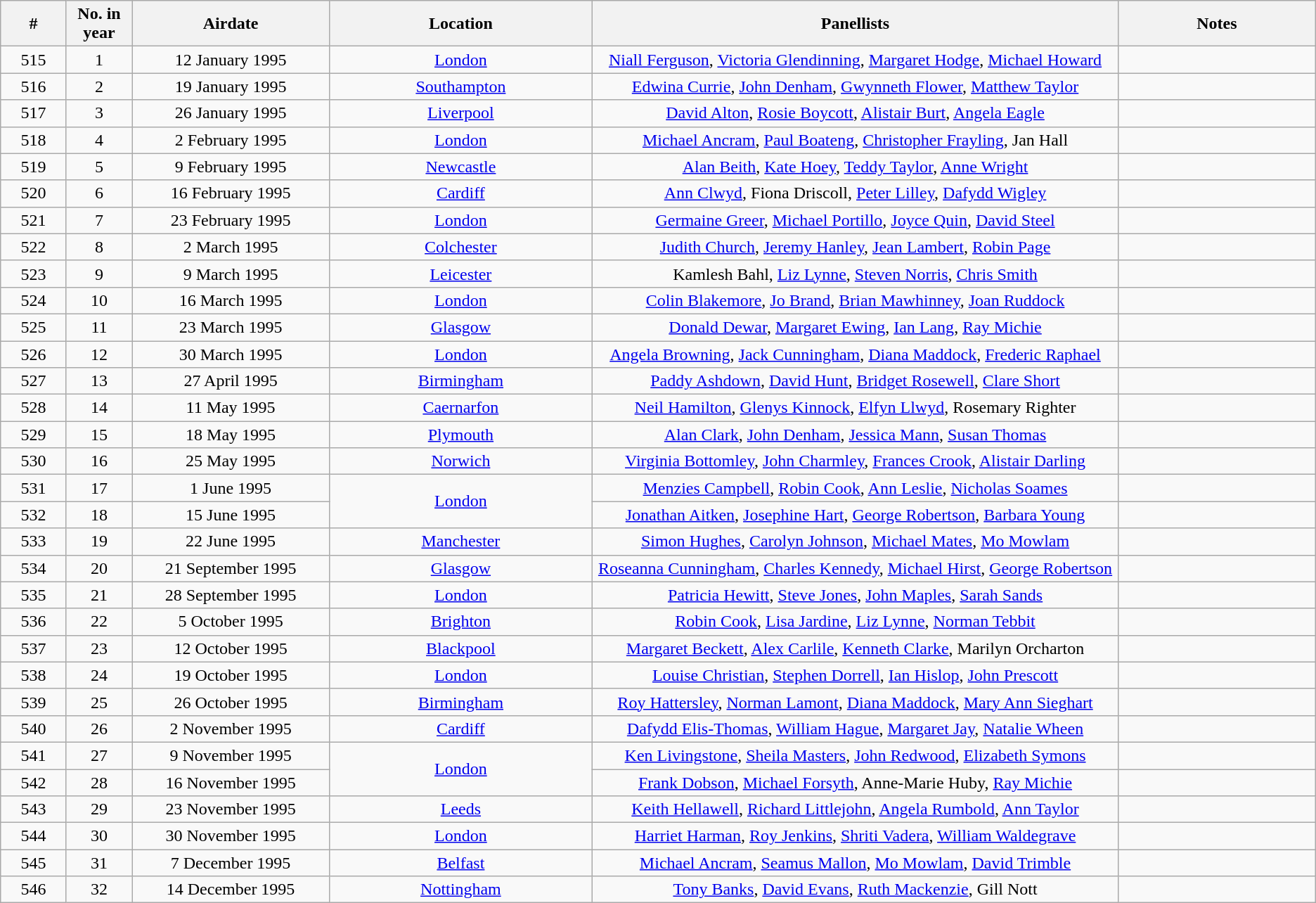<table class="wikitable" style="text-align:center;">
<tr>
<th style="width:5%;">#</th>
<th style="width:5%;">No. in year</th>
<th style="width:15%;">Airdate</th>
<th style="width:20%;">Location</th>
<th style="width:40%;">Panellists</th>
<th style="width:40%;">Notes</th>
</tr>
<tr>
<td>515</td>
<td>1</td>
<td>12 January 1995</td>
<td><a href='#'>London</a></td>
<td><a href='#'>Niall Ferguson</a>, <a href='#'>Victoria Glendinning</a>, <a href='#'>Margaret Hodge</a>, <a href='#'>Michael Howard</a></td>
<td></td>
</tr>
<tr>
<td>516</td>
<td>2</td>
<td>19 January 1995</td>
<td><a href='#'>Southampton</a></td>
<td><a href='#'>Edwina Currie</a>, <a href='#'>John Denham</a>, <a href='#'>Gwynneth Flower</a>, <a href='#'>Matthew Taylor</a></td>
<td></td>
</tr>
<tr>
<td>517</td>
<td>3</td>
<td>26 January 1995</td>
<td><a href='#'>Liverpool</a></td>
<td><a href='#'>David Alton</a>, <a href='#'>Rosie Boycott</a>, <a href='#'>Alistair Burt</a>, <a href='#'>Angela Eagle</a></td>
<td></td>
</tr>
<tr>
<td>518</td>
<td>4</td>
<td>2 February 1995</td>
<td><a href='#'>London</a></td>
<td><a href='#'>Michael Ancram</a>, <a href='#'>Paul Boateng</a>, <a href='#'>Christopher Frayling</a>, Jan Hall</td>
<td></td>
</tr>
<tr>
<td>519</td>
<td>5</td>
<td>9 February 1995</td>
<td><a href='#'>Newcastle</a></td>
<td><a href='#'>Alan Beith</a>, <a href='#'>Kate Hoey</a>, <a href='#'>Teddy Taylor</a>, <a href='#'>Anne Wright</a></td>
<td></td>
</tr>
<tr>
<td>520</td>
<td>6</td>
<td>16 February 1995</td>
<td><a href='#'>Cardiff</a></td>
<td><a href='#'>Ann Clwyd</a>, Fiona Driscoll, <a href='#'>Peter Lilley</a>, <a href='#'>Dafydd Wigley</a></td>
<td></td>
</tr>
<tr>
<td>521</td>
<td>7</td>
<td>23 February 1995</td>
<td><a href='#'>London</a></td>
<td><a href='#'>Germaine Greer</a>, <a href='#'>Michael Portillo</a>, <a href='#'>Joyce Quin</a>, <a href='#'>David Steel</a></td>
<td></td>
</tr>
<tr>
<td>522</td>
<td>8</td>
<td>2 March 1995</td>
<td><a href='#'>Colchester</a></td>
<td><a href='#'>Judith Church</a>, <a href='#'>Jeremy Hanley</a>, <a href='#'>Jean Lambert</a>, <a href='#'>Robin Page</a></td>
<td></td>
</tr>
<tr>
<td>523</td>
<td>9</td>
<td>9 March 1995</td>
<td><a href='#'>Leicester</a></td>
<td>Kamlesh Bahl, <a href='#'>Liz Lynne</a>, <a href='#'>Steven Norris</a>, <a href='#'>Chris Smith</a></td>
<td></td>
</tr>
<tr>
<td>524</td>
<td>10</td>
<td>16 March 1995</td>
<td><a href='#'>London</a></td>
<td><a href='#'>Colin Blakemore</a>, <a href='#'>Jo Brand</a>, <a href='#'>Brian Mawhinney</a>, <a href='#'>Joan Ruddock</a></td>
<td></td>
</tr>
<tr>
<td>525</td>
<td>11</td>
<td>23 March 1995</td>
<td><a href='#'>Glasgow</a></td>
<td><a href='#'>Donald Dewar</a>, <a href='#'>Margaret Ewing</a>, <a href='#'>Ian Lang</a>, <a href='#'>Ray Michie</a></td>
<td></td>
</tr>
<tr>
<td>526</td>
<td>12</td>
<td>30 March 1995</td>
<td><a href='#'>London</a></td>
<td><a href='#'>Angela Browning</a>, <a href='#'>Jack Cunningham</a>, <a href='#'>Diana Maddock</a>, <a href='#'>Frederic Raphael</a></td>
<td></td>
</tr>
<tr>
<td>527</td>
<td>13</td>
<td>27 April 1995</td>
<td><a href='#'>Birmingham</a></td>
<td><a href='#'>Paddy Ashdown</a>, <a href='#'>David Hunt</a>, <a href='#'>Bridget Rosewell</a>, <a href='#'>Clare Short</a></td>
<td></td>
</tr>
<tr>
<td>528</td>
<td>14</td>
<td>11 May 1995</td>
<td><a href='#'>Caernarfon</a></td>
<td><a href='#'>Neil Hamilton</a>, <a href='#'>Glenys Kinnock</a>, <a href='#'>Elfyn Llwyd</a>, Rosemary Righter</td>
<td></td>
</tr>
<tr>
<td>529</td>
<td>15</td>
<td>18 May 1995</td>
<td><a href='#'>Plymouth</a></td>
<td><a href='#'>Alan Clark</a>, <a href='#'>John Denham</a>, <a href='#'>Jessica Mann</a>, <a href='#'>Susan Thomas</a></td>
<td> </td>
</tr>
<tr>
<td>530</td>
<td>16</td>
<td>25 May 1995</td>
<td><a href='#'>Norwich</a></td>
<td><a href='#'>Virginia Bottomley</a>, <a href='#'>John Charmley</a>, <a href='#'>Frances Crook</a>, <a href='#'>Alistair Darling</a></td>
<td></td>
</tr>
<tr>
<td>531</td>
<td>17</td>
<td>1 June 1995</td>
<td rowspan=2><a href='#'>London</a></td>
<td><a href='#'>Menzies Campbell</a>, <a href='#'>Robin Cook</a>, <a href='#'>Ann Leslie</a>, <a href='#'>Nicholas Soames</a></td>
<td></td>
</tr>
<tr>
<td>532</td>
<td>18</td>
<td>15 June 1995</td>
<td><a href='#'>Jonathan Aitken</a>, <a href='#'>Josephine Hart</a>, <a href='#'>George Robertson</a>, <a href='#'>Barbara Young</a></td>
<td></td>
</tr>
<tr>
<td>533</td>
<td>19</td>
<td>22 June 1995</td>
<td><a href='#'>Manchester</a></td>
<td><a href='#'>Simon Hughes</a>, <a href='#'>Carolyn Johnson</a>, <a href='#'>Michael Mates</a>, <a href='#'>Mo Mowlam</a></td>
<td></td>
</tr>
<tr>
<td>534</td>
<td>20</td>
<td>21 September 1995</td>
<td><a href='#'>Glasgow</a></td>
<td><a href='#'>Roseanna Cunningham</a>, <a href='#'>Charles Kennedy</a>, <a href='#'>Michael Hirst</a>, <a href='#'>George Robertson</a></td>
<td></td>
</tr>
<tr>
<td>535</td>
<td>21</td>
<td>28 September 1995</td>
<td><a href='#'>London</a></td>
<td><a href='#'>Patricia Hewitt</a>, <a href='#'>Steve Jones</a>, <a href='#'>John Maples</a>, <a href='#'>Sarah Sands</a></td>
<td></td>
</tr>
<tr>
<td>536</td>
<td>22</td>
<td>5 October 1995</td>
<td><a href='#'>Brighton</a></td>
<td><a href='#'>Robin Cook</a>, <a href='#'>Lisa Jardine</a>, <a href='#'>Liz Lynne</a>, <a href='#'>Norman Tebbit</a></td>
<td></td>
</tr>
<tr>
<td>537</td>
<td>23</td>
<td>12 October 1995</td>
<td><a href='#'>Blackpool</a></td>
<td><a href='#'>Margaret Beckett</a>, <a href='#'>Alex Carlile</a>, <a href='#'>Kenneth Clarke</a>, Marilyn Orcharton</td>
<td></td>
</tr>
<tr>
<td>538</td>
<td>24</td>
<td>19 October 1995</td>
<td><a href='#'>London</a></td>
<td><a href='#'>Louise Christian</a>, <a href='#'>Stephen Dorrell</a>, <a href='#'>Ian Hislop</a>, <a href='#'>John Prescott</a></td>
<td></td>
</tr>
<tr>
<td>539</td>
<td>25</td>
<td>26 October 1995</td>
<td><a href='#'>Birmingham</a></td>
<td><a href='#'>Roy Hattersley</a>, <a href='#'>Norman Lamont</a>, <a href='#'>Diana Maddock</a>, <a href='#'>Mary Ann Sieghart</a></td>
<td></td>
</tr>
<tr>
<td>540</td>
<td>26</td>
<td>2 November 1995</td>
<td><a href='#'>Cardiff</a></td>
<td><a href='#'>Dafydd Elis-Thomas</a>, <a href='#'>William Hague</a>, <a href='#'>Margaret Jay</a>, <a href='#'>Natalie Wheen</a></td>
<td></td>
</tr>
<tr>
<td>541</td>
<td>27</td>
<td>9 November 1995</td>
<td rowspan=2><a href='#'>London</a></td>
<td><a href='#'>Ken Livingstone</a>, <a href='#'>Sheila Masters</a>, <a href='#'>John Redwood</a>, <a href='#'>Elizabeth Symons</a></td>
<td></td>
</tr>
<tr>
<td>542</td>
<td>28</td>
<td>16 November 1995</td>
<td><a href='#'>Frank Dobson</a>, <a href='#'>Michael Forsyth</a>, Anne-Marie Huby, <a href='#'>Ray Michie</a></td>
<td></td>
</tr>
<tr>
<td>543</td>
<td>29</td>
<td>23 November 1995</td>
<td><a href='#'>Leeds</a></td>
<td><a href='#'>Keith Hellawell</a>, <a href='#'>Richard Littlejohn</a>, <a href='#'>Angela Rumbold</a>, <a href='#'>Ann Taylor</a></td>
<td></td>
</tr>
<tr>
<td>544</td>
<td>30</td>
<td>30 November 1995</td>
<td><a href='#'>London</a></td>
<td><a href='#'>Harriet Harman</a>, <a href='#'>Roy Jenkins</a>, <a href='#'>Shriti Vadera</a>, <a href='#'>William Waldegrave</a></td>
<td></td>
</tr>
<tr>
<td>545</td>
<td>31</td>
<td>7 December 1995</td>
<td><a href='#'>Belfast</a></td>
<td><a href='#'>Michael Ancram</a>, <a href='#'>Seamus Mallon</a>, <a href='#'>Mo Mowlam</a>, <a href='#'>David Trimble</a></td>
<td></td>
</tr>
<tr>
<td>546</td>
<td>32</td>
<td>14 December 1995</td>
<td><a href='#'>Nottingham</a></td>
<td><a href='#'>Tony Banks</a>, <a href='#'>David Evans</a>, <a href='#'>Ruth Mackenzie</a>, Gill Nott</td>
<td></td>
</tr>
</table>
